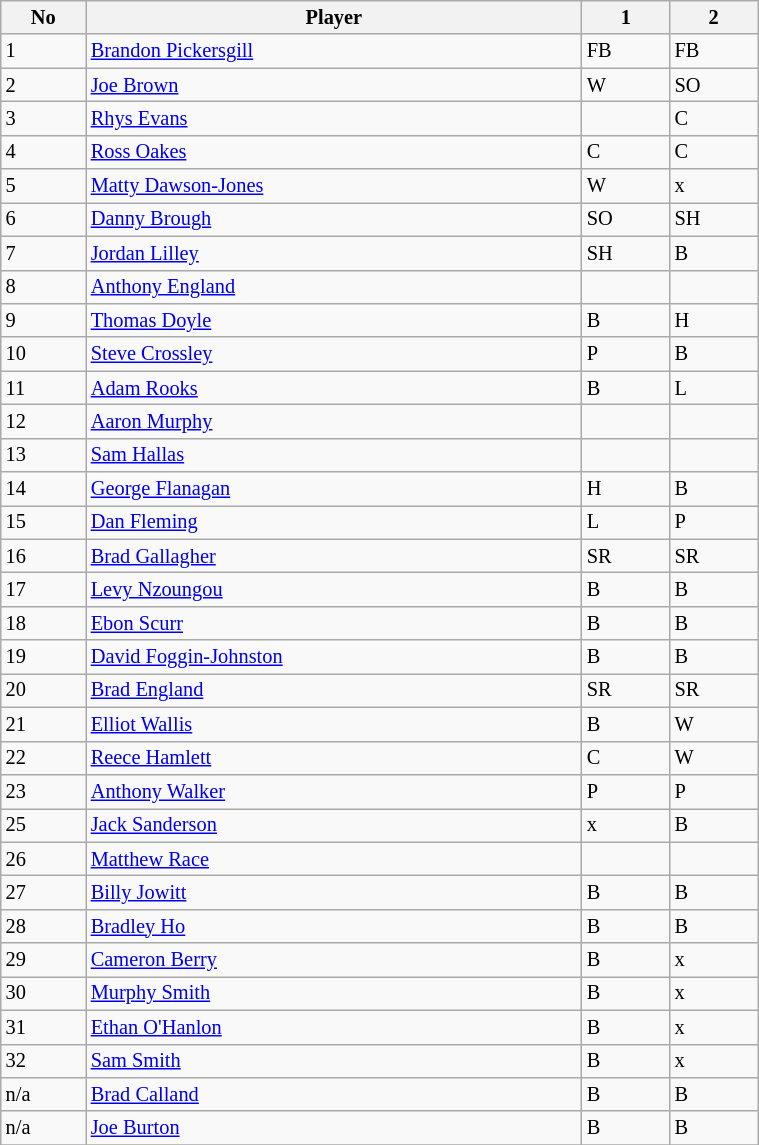<table class="wikitable"  style="font-size:85%; width:40%;">
<tr>
<th>No</th>
<th>Player</th>
<th>1</th>
<th>2</th>
</tr>
<tr>
<td>1</td>
<td><a href='#'>Brandon Pickersgill</a></td>
<td>FB</td>
<td>FB</td>
</tr>
<tr>
<td>2</td>
<td><a href='#'>Joe Brown</a></td>
<td>W</td>
<td>SO</td>
</tr>
<tr>
<td>3</td>
<td><a href='#'>Rhys Evans</a></td>
<td></td>
<td>C</td>
</tr>
<tr>
<td>4</td>
<td><a href='#'>Ross Oakes</a></td>
<td>C</td>
<td>C</td>
</tr>
<tr>
<td>5</td>
<td><a href='#'>Matty Dawson-Jones</a></td>
<td>W</td>
<td>x</td>
</tr>
<tr>
<td>6</td>
<td><a href='#'>Danny Brough</a></td>
<td>SO</td>
<td>SH</td>
</tr>
<tr>
<td>7</td>
<td><a href='#'>Jordan Lilley</a></td>
<td>SH</td>
<td>B</td>
</tr>
<tr>
<td>8</td>
<td><a href='#'>Anthony England</a></td>
<td></td>
<td></td>
</tr>
<tr>
<td>9</td>
<td><a href='#'>Thomas Doyle</a></td>
<td>B</td>
<td>H</td>
</tr>
<tr>
<td>10</td>
<td><a href='#'>Steve Crossley</a></td>
<td>P</td>
<td>B</td>
</tr>
<tr>
<td>11</td>
<td><a href='#'>Adam Rooks</a></td>
<td>B</td>
<td>L</td>
</tr>
<tr>
<td>12</td>
<td><a href='#'>Aaron Murphy</a></td>
<td></td>
<td></td>
</tr>
<tr>
<td>13</td>
<td><a href='#'>Sam Hallas</a></td>
<td></td>
<td></td>
</tr>
<tr>
<td>14</td>
<td><a href='#'>George Flanagan</a></td>
<td>H</td>
<td>B</td>
</tr>
<tr>
<td>15</td>
<td><a href='#'>Dan Fleming</a></td>
<td>L</td>
<td>P</td>
</tr>
<tr>
<td>16</td>
<td><a href='#'>Brad Gallagher</a></td>
<td>SR</td>
<td>SR</td>
</tr>
<tr>
<td>17</td>
<td><a href='#'>Levy Nzoungou</a></td>
<td>B</td>
<td>B</td>
</tr>
<tr>
<td>18</td>
<td><a href='#'>Ebon Scurr</a></td>
<td>B</td>
<td>B</td>
</tr>
<tr>
<td>19</td>
<td><a href='#'>David Foggin-Johnston</a></td>
<td>B</td>
<td>B</td>
</tr>
<tr>
<td>20</td>
<td><a href='#'>Brad England</a></td>
<td>SR</td>
<td>SR</td>
</tr>
<tr>
<td>21</td>
<td><a href='#'>Elliot Wallis</a></td>
<td>B</td>
<td>W</td>
</tr>
<tr>
<td>22</td>
<td><a href='#'>Reece Hamlett</a></td>
<td>C</td>
<td>W</td>
</tr>
<tr>
<td>23</td>
<td><a href='#'>Anthony Walker</a></td>
<td>P</td>
<td>P</td>
</tr>
<tr>
<td>25</td>
<td><a href='#'>Jack Sanderson</a></td>
<td>x</td>
<td>B</td>
</tr>
<tr>
<td>26</td>
<td><a href='#'>Matthew Race</a></td>
<td></td>
<td></td>
</tr>
<tr>
<td>27</td>
<td><a href='#'>Billy Jowitt</a></td>
<td>B</td>
<td>B</td>
</tr>
<tr>
<td>28</td>
<td><a href='#'>Bradley Ho</a></td>
<td>B</td>
<td>B</td>
</tr>
<tr>
<td>29</td>
<td><a href='#'>Cameron Berry</a></td>
<td>B</td>
<td>x</td>
</tr>
<tr>
<td>30</td>
<td><a href='#'>Murphy Smith</a></td>
<td>B</td>
<td>x</td>
</tr>
<tr>
<td>31</td>
<td><a href='#'>Ethan O'Hanlon</a></td>
<td>B</td>
<td>x</td>
</tr>
<tr>
<td>32</td>
<td><a href='#'>Sam Smith</a></td>
<td>B</td>
<td>x</td>
</tr>
<tr>
<td>n/a</td>
<td><a href='#'>Brad Calland</a></td>
<td>B</td>
<td>B</td>
</tr>
<tr>
<td>n/a</td>
<td><a href='#'>Joe Burton</a></td>
<td>B</td>
<td>B</td>
</tr>
<tr>
</tr>
</table>
